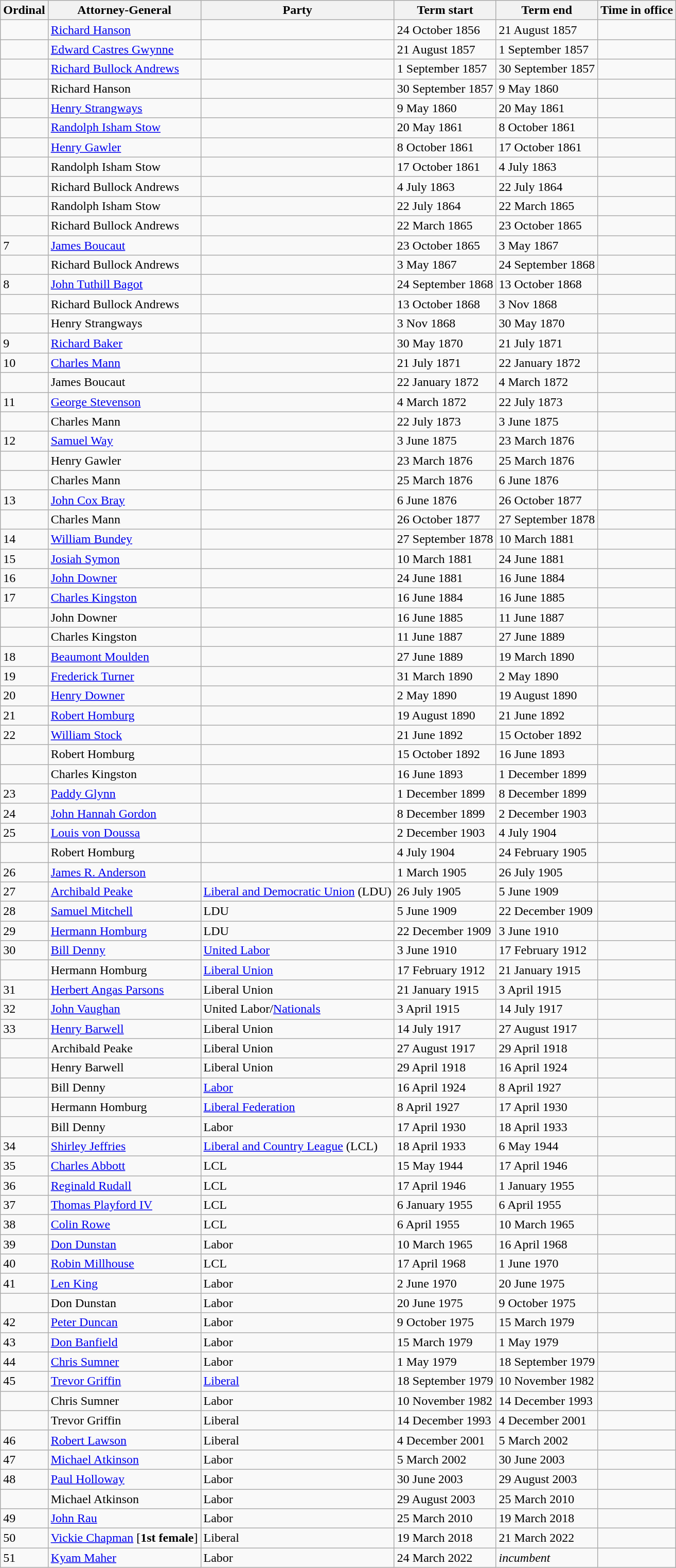<table class="wikitable sortable">
<tr>
<th>Ordinal</th>
<th>Attorney-General</th>
<th>Party</th>
<th>Term start</th>
<th>Term end</th>
<th>Time in office</th>
</tr>
<tr>
<td align=center></td>
<td data-sort-value="Hanson, Richard"><a href='#'>Richard Hanson</a></td>
<td></td>
<td>24 October 1856</td>
<td>21 August 1857</td>
<td></td>
</tr>
<tr>
<td align=center></td>
<td data-sort-value="Gwynne"><a href='#'>Edward Castres Gwynne</a></td>
<td></td>
<td>21 August 1857</td>
<td>1 September 1857</td>
<td></td>
</tr>
<tr>
<td align=center></td>
<td data-sort-value="Andrews"><a href='#'>Richard Bullock Andrews</a></td>
<td></td>
<td>1 September 1857</td>
<td>30 September 1857</td>
<td></td>
</tr>
<tr>
<td align=center></td>
<td data-sort-value="Hanson">Richard Hanson</td>
<td></td>
<td>30 September 1857</td>
<td>9 May 1860</td>
<td></td>
</tr>
<tr>
<td align=center></td>
<td data-sort-value="Strangways"><a href='#'>Henry Strangways</a></td>
<td></td>
<td>9 May 1860</td>
<td>20 May 1861</td>
<td></td>
</tr>
<tr>
<td align=center></td>
<td data-sort-value="Stow"><a href='#'>Randolph Isham Stow</a></td>
<td></td>
<td>20 May 1861</td>
<td>8 October 1861</td>
<td></td>
</tr>
<tr>
<td align=center></td>
<td data-sort-value="Gawler"><a href='#'>Henry Gawler</a></td>
<td></td>
<td>8 October 1861</td>
<td>17 October 1861</td>
<td></td>
</tr>
<tr>
<td align=center></td>
<td data-sort-value="Stow">Randolph Isham Stow</td>
<td></td>
<td>17 October 1861</td>
<td>4 July 1863</td>
<td></td>
</tr>
<tr>
<td align=center></td>
<td data-sort-value="Andrews">Richard Bullock Andrews</td>
<td></td>
<td>4 July 1863</td>
<td>22 July 1864</td>
<td></td>
</tr>
<tr>
<td align=center></td>
<td data-sort-value="Stow">Randolph Isham Stow</td>
<td></td>
<td>22 July 1864</td>
<td>22 March 1865</td>
<td></td>
</tr>
<tr>
<td align=center></td>
<td data-sort-value="Andrews">Richard Bullock Andrews</td>
<td></td>
<td>22 March 1865</td>
<td>23 October 1865</td>
<td></td>
</tr>
<tr>
<td>7</td>
<td data-sort-value="Boucaut"><a href='#'>James Boucaut</a></td>
<td></td>
<td>23 October 1865</td>
<td>3 May 1867</td>
<td></td>
</tr>
<tr>
<td align=center></td>
<td data-sort-value="Andrews">Richard Bullock Andrews</td>
<td></td>
<td>3 May 1867</td>
<td>24 September 1868</td>
<td></td>
</tr>
<tr>
<td>8</td>
<td data-sort-value="Bagot"><a href='#'>John Tuthill Bagot</a></td>
<td></td>
<td>24 September 1868</td>
<td>13 October 1868</td>
<td></td>
</tr>
<tr>
<td align=center></td>
<td data-sort-value="Andrews">Richard Bullock Andrews</td>
<td></td>
<td>13 October 1868</td>
<td>3 Nov 1868</td>
<td></td>
</tr>
<tr>
<td align=center></td>
<td data-sort-value="Strangways">Henry Strangways</td>
<td></td>
<td>3 Nov 1868</td>
<td>30 May 1870</td>
<td></td>
</tr>
<tr>
<td>9</td>
<td data-sort-value="Baker"><a href='#'>Richard Baker</a></td>
<td></td>
<td>30 May 1870</td>
<td>21 July 1871</td>
<td></td>
</tr>
<tr>
<td>10</td>
<td data-sort-value="Mann"><a href='#'>Charles Mann</a></td>
<td></td>
<td>21 July 1871</td>
<td>22 January 1872</td>
<td></td>
</tr>
<tr>
<td align=center></td>
<td data-sort-value="Boucaut">James Boucaut</td>
<td></td>
<td>22 January 1872</td>
<td>4 March 1872</td>
<td></td>
</tr>
<tr>
<td>11</td>
<td data-sort-value="Stevenson"><a href='#'>George Stevenson</a></td>
<td></td>
<td>4 March 1872</td>
<td>22 July 1873</td>
<td></td>
</tr>
<tr>
<td align=center></td>
<td data-sort-value="Mann">Charles Mann</td>
<td></td>
<td>22 July 1873</td>
<td>3 June 1875</td>
<td></td>
</tr>
<tr>
<td>12</td>
<td data-sort-value="Way"><a href='#'>Samuel Way</a></td>
<td></td>
<td>3 June 1875</td>
<td>23 March 1876</td>
<td></td>
</tr>
<tr>
<td align=center></td>
<td data-sort-value="Gawler">Henry Gawler</td>
<td></td>
<td>23 March 1876</td>
<td>25 March 1876</td>
</tr>
<tr>
<td align=center></td>
<td data-sort-value="Mann">Charles Mann</td>
<td></td>
<td>25 March 1876</td>
<td>6 June 1876</td>
<td></td>
</tr>
<tr>
<td>13</td>
<td data-sort-value="Bray"><a href='#'>John Cox Bray</a></td>
<td></td>
<td>6 June 1876</td>
<td>26 October 1877</td>
<td></td>
</tr>
<tr>
<td align=center></td>
<td data-sort-value="Mann">Charles Mann</td>
<td></td>
<td>26 October 1877</td>
<td>27 September 1878</td>
<td></td>
</tr>
<tr>
<td>14</td>
<td data-sort-value="Bundey"><a href='#'>William Bundey</a></td>
<td></td>
<td>27 September 1878</td>
<td>10 March 1881</td>
<td></td>
</tr>
<tr>
<td>15</td>
<td data-sort-value="Symon"><a href='#'>Josiah Symon</a></td>
<td></td>
<td>10 March 1881</td>
<td>24 June 1881</td>
<td></td>
</tr>
<tr>
<td>16</td>
<td data-sort-value="Downer, John"><a href='#'>John Downer</a></td>
<td></td>
<td>24 June 1881</td>
<td>16 June 1884</td>
<td></td>
</tr>
<tr>
<td>17</td>
<td data-sort-value="Kingston"><a href='#'>Charles Kingston</a></td>
<td></td>
<td>16 June 1884</td>
<td>16 June 1885</td>
<td></td>
</tr>
<tr>
<td align=center></td>
<td data-sort-value="Downer, John">John Downer</td>
<td></td>
<td>16 June 1885</td>
<td>11 June 1887</td>
<td></td>
</tr>
<tr>
<td align=center></td>
<td data-sort-value="Kingston">Charles Kingston</td>
<td></td>
<td>11 June 1887</td>
<td>27 June 1889</td>
<td></td>
</tr>
<tr>
<td>18</td>
<td data-sort-value="Moulden"><a href='#'>Beaumont Moulden</a></td>
<td></td>
<td>27 June 1889</td>
<td>19 March 1890</td>
<td></td>
</tr>
<tr>
<td>19</td>
<td data-sort-value="Turner"><a href='#'>Frederick Turner</a></td>
<td></td>
<td>31 March 1890</td>
<td>2 May 1890</td>
<td></td>
</tr>
<tr>
<td>20</td>
<td data-sort-value="Downer, Henry"><a href='#'>Henry Downer</a></td>
<td></td>
<td>2 May 1890</td>
<td>19 August 1890</td>
<td></td>
</tr>
<tr>
<td>21</td>
<td data-sort-value="Homburg, Robert"><a href='#'>Robert Homburg</a></td>
<td></td>
<td>19 August 1890</td>
<td>21 June 1892</td>
<td></td>
</tr>
<tr>
<td>22</td>
<td data-sort-value="Stock"><a href='#'>William Stock</a></td>
<td></td>
<td>21 June 1892</td>
<td>15 October 1892</td>
<td></td>
</tr>
<tr>
<td align=center></td>
<td data-sort-value="Homburg, Robert">Robert Homburg</td>
<td></td>
<td>15 October 1892</td>
<td>16 June 1893</td>
<td></td>
</tr>
<tr>
<td align=center></td>
<td data-sort-value="Kingston">Charles Kingston</td>
<td></td>
<td>16 June 1893</td>
<td>1 December 1899</td>
<td></td>
</tr>
<tr>
<td>23</td>
<td data-sort-value="Glynn"><a href='#'>Paddy Glynn</a></td>
<td></td>
<td>1 December 1899</td>
<td>8 December 1899</td>
<td></td>
</tr>
<tr>
<td>24</td>
<td data-sort-value="Gordon"><a href='#'>John Hannah Gordon</a></td>
<td></td>
<td>8 December 1899</td>
<td>2 December 1903</td>
<td></td>
</tr>
<tr>
<td>25</td>
<td data-sort-value="von Doussa"><a href='#'>Louis von Doussa</a></td>
<td></td>
<td>2 December 1903</td>
<td>4 July 1904</td>
<td></td>
</tr>
<tr>
<td align=center></td>
<td data-sort-value="Homburg, Robert">Robert Homburg</td>
<td></td>
<td>4 July 1904</td>
<td>24 February 1905</td>
<td></td>
</tr>
<tr>
<td>26</td>
<td data-sort-value="Anderson, James"><a href='#'>James R. Anderson</a></td>
<td></td>
<td>1 March 1905</td>
<td>26 July 1905</td>
<td></td>
</tr>
<tr>
<td>27</td>
<td data-sort-value="Peake"><a href='#'>Archibald Peake</a></td>
<td><a href='#'>Liberal and Democratic Union</a> (LDU)</td>
<td>26 July 1905</td>
<td>5 June 1909</td>
<td></td>
</tr>
<tr>
<td>28</td>
<td data-sort-value="Mitchell"><a href='#'>Samuel Mitchell</a></td>
<td>LDU</td>
<td>5 June 1909</td>
<td>22 December 1909</td>
<td></td>
</tr>
<tr>
<td>29</td>
<td data-sort-value="Homburg, Hermann"><a href='#'>Hermann Homburg</a></td>
<td>LDU</td>
<td>22 December 1909</td>
<td>3 June 1910</td>
<td></td>
</tr>
<tr>
<td>30</td>
<td data-sort-value="Denny"><a href='#'>Bill Denny</a></td>
<td><a href='#'>United Labor</a></td>
<td>3 June 1910</td>
<td>17 February 1912</td>
<td></td>
</tr>
<tr>
<td align=center></td>
<td data-sort-value="Homburg, Hermann">Hermann Homburg</td>
<td><a href='#'>Liberal Union</a></td>
<td>17 February 1912</td>
<td>21 January 1915</td>
<td></td>
</tr>
<tr>
<td>31</td>
<td data-sort-value="Parsons"><a href='#'>Herbert Angas Parsons</a></td>
<td>Liberal Union</td>
<td>21 January 1915</td>
<td>3 April 1915</td>
<td></td>
</tr>
<tr>
<td>32</td>
<td data-sort-value="Vaughan"><a href='#'>John Vaughan</a></td>
<td>United Labor/<a href='#'>Nationals</a></td>
<td>3 April 1915</td>
<td>14 July 1917</td>
<td></td>
</tr>
<tr>
<td>33</td>
<td data-sort-value="Barwell"><a href='#'>Henry Barwell</a></td>
<td>Liberal Union</td>
<td>14 July 1917</td>
<td>27 August 1917</td>
<td></td>
</tr>
<tr>
<td align=center></td>
<td data-sort-value="Peake">Archibald Peake</td>
<td>Liberal Union</td>
<td>27 August 1917</td>
<td>29 April 1918</td>
<td></td>
</tr>
<tr>
<td align=center></td>
<td data-sort-value="Barwell">Henry Barwell</td>
<td>Liberal Union</td>
<td>29 April 1918</td>
<td>16 April 1924</td>
<td></td>
</tr>
<tr>
<td align=center></td>
<td data-sort-value="Denny">Bill Denny</td>
<td><a href='#'>Labor</a></td>
<td>16 April 1924</td>
<td>8 April 1927</td>
<td></td>
</tr>
<tr>
<td align=center></td>
<td data-sort-value="Homburg, Hermann">Hermann Homburg</td>
<td><a href='#'>Liberal Federation</a></td>
<td>8 April 1927</td>
<td>17 April 1930</td>
<td></td>
</tr>
<tr>
<td align=center></td>
<td data-sort-value="Denny">Bill Denny</td>
<td>Labor</td>
<td>17 April 1930</td>
<td>18 April 1933</td>
<td></td>
</tr>
<tr>
<td>34</td>
<td data-sort-value="Jeffries"><a href='#'>Shirley Jeffries</a></td>
<td><a href='#'>Liberal and Country League</a> (LCL)</td>
<td>18 April 1933</td>
<td>6 May 1944</td>
<td align=right></td>
</tr>
<tr>
<td>35</td>
<td data-sort-value="Abbott"><a href='#'>Charles Abbott</a></td>
<td>LCL</td>
<td>15 May 1944</td>
<td>17 April 1946</td>
<td></td>
</tr>
<tr>
<td>36</td>
<td data-sort-value="Rudall"><a href='#'>Reginald Rudall</a></td>
<td>LCL</td>
<td>17 April 1946</td>
<td>1 January 1955</td>
<td></td>
</tr>
<tr>
<td>37</td>
<td data-sort-value="Playford IV"><a href='#'>Thomas Playford IV</a></td>
<td>LCL</td>
<td>6 January 1955</td>
<td>6 April 1955</td>
<td></td>
</tr>
<tr>
<td>38</td>
<td data-sort-value="Rowe"><a href='#'>Colin Rowe</a></td>
<td>LCL</td>
<td>6 April 1955</td>
<td>10 March 1965</td>
<td></td>
</tr>
<tr>
<td>39</td>
<td data-sort-value="Dunstan"><a href='#'>Don Dunstan</a></td>
<td>Labor</td>
<td>10 March 1965</td>
<td>16 April 1968</td>
<td></td>
</tr>
<tr>
<td>40</td>
<td data-sort-value="Millhouse"><a href='#'>Robin Millhouse</a></td>
<td>LCL</td>
<td>17 April 1968</td>
<td>1 June 1970</td>
<td></td>
</tr>
<tr>
<td>41</td>
<td data-sort-value="King"><a href='#'>Len King</a></td>
<td>Labor</td>
<td>2 June 1970</td>
<td>20 June 1975</td>
<td></td>
</tr>
<tr>
<td align=center></td>
<td data-sort-value="Dunstan">Don Dunstan</td>
<td>Labor</td>
<td>20 June 1975</td>
<td>9 October 1975</td>
<td align=right></td>
</tr>
<tr>
<td>42</td>
<td data-sort-value="Duncan"><a href='#'>Peter Duncan</a></td>
<td>Labor</td>
<td>9 October 1975</td>
<td>15 March 1979</td>
<td></td>
</tr>
<tr>
<td>43</td>
<td data-sort-value="Banfield"><a href='#'>Don Banfield</a></td>
<td>Labor</td>
<td>15 March 1979</td>
<td>1 May 1979</td>
<td></td>
</tr>
<tr>
<td>44</td>
<td data-sort-value="Sumner"><a href='#'>Chris Sumner</a></td>
<td>Labor</td>
<td>1 May 1979</td>
<td>18 September 1979</td>
<td></td>
</tr>
<tr>
<td>45</td>
<td data-sort-value="Griffin"><a href='#'>Trevor Griffin</a></td>
<td><a href='#'>Liberal</a></td>
<td>18 September 1979</td>
<td>10 November 1982</td>
<td></td>
</tr>
<tr>
<td align=center></td>
<td data-sort-value="Sumner">Chris Sumner</td>
<td>Labor</td>
<td>10 November 1982</td>
<td>14 December 1993</td>
<td></td>
</tr>
<tr>
<td align=center></td>
<td data-sort-value="Griffin">Trevor Griffin</td>
<td>Liberal</td>
<td>14 December 1993</td>
<td>4 December 2001</td>
<td></td>
</tr>
<tr>
<td>46</td>
<td data-sort-value="Lawson"><a href='#'>Robert Lawson</a></td>
<td>Liberal</td>
<td>4 December 2001</td>
<td>5 March 2002</td>
<td></td>
</tr>
<tr>
<td>47</td>
<td data-sort-value="Atkinson"><a href='#'>Michael Atkinson</a></td>
<td>Labor</td>
<td>5 March 2002</td>
<td>30 June 2003</td>
<td></td>
</tr>
<tr>
<td>48</td>
<td data-sort-value="Holloway"><a href='#'>Paul Holloway</a></td>
<td>Labor</td>
<td>30 June 2003</td>
<td>29 August 2003</td>
<td></td>
</tr>
<tr>
<td align=center></td>
<td data-sort-value="Atkinson">Michael Atkinson</td>
<td>Labor</td>
<td>29 August 2003</td>
<td>25 March 2010</td>
<td></td>
</tr>
<tr>
<td>49</td>
<td data-sort-value="Rau"><a href='#'>John Rau</a></td>
<td>Labor</td>
<td>25 March 2010</td>
<td>19 March 2018</td>
<td></td>
</tr>
<tr>
<td>50</td>
<td data-sort-value="Chapman"><a href='#'>Vickie Chapman</a> [<strong>1st female</strong>]</td>
<td>Liberal</td>
<td>19 March 2018</td>
<td>21 March 2022</td>
<td></td>
</tr>
<tr>
<td>51</td>
<td data-sort-value="Teague"><a href='#'>Kyam Maher</a></td>
<td>Labor</td>
<td>24 March 2022</td>
<td><em>incumbent</em></td>
<td align=right></td>
</tr>
</table>
